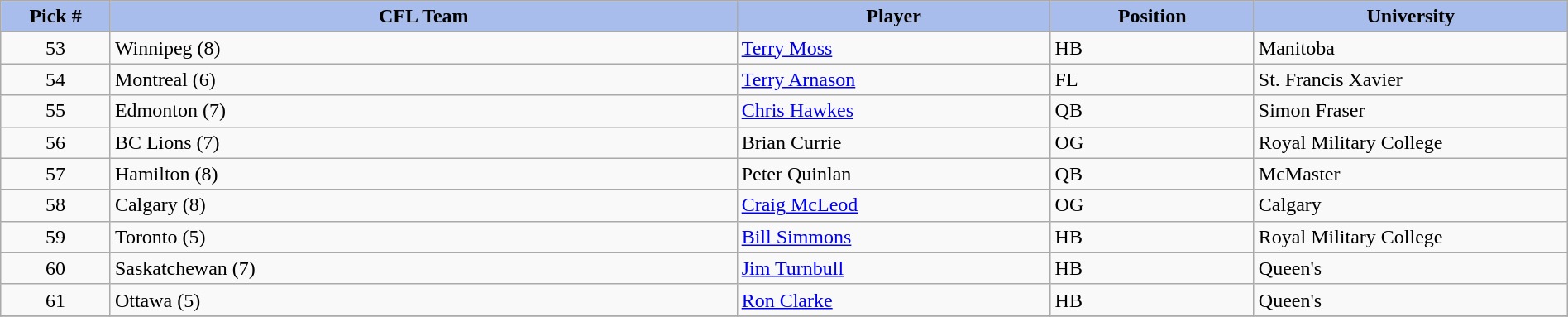<table class="wikitable" border="1" style="width: 100%">
<tr>
<th style="background:#a8bdec;" width=7%>Pick #</th>
<th width=40% style="background:#a8bdec;">CFL Team</th>
<th width=20% style="background:#a8bdec;">Player</th>
<th width=13% style="background:#a8bdec;">Position</th>
<th width=20% style="background:#a8bdec;">University</th>
</tr>
<tr>
<td align=center>53</td>
<td>Winnipeg (8)</td>
<td><a href='#'>Terry Moss</a></td>
<td>HB</td>
<td>Manitoba</td>
</tr>
<tr>
<td align=center>54</td>
<td>Montreal (6)</td>
<td><a href='#'>Terry Arnason</a></td>
<td>FL</td>
<td>St. Francis Xavier</td>
</tr>
<tr>
<td align=center>55</td>
<td>Edmonton (7)</td>
<td><a href='#'>Chris Hawkes</a></td>
<td>QB</td>
<td>Simon Fraser</td>
</tr>
<tr>
<td align=center>56</td>
<td>BC Lions (7)</td>
<td>Brian Currie</td>
<td>OG</td>
<td>Royal Military College</td>
</tr>
<tr>
<td align=center>57</td>
<td>Hamilton (8)</td>
<td>Peter Quinlan</td>
<td>QB</td>
<td>McMaster</td>
</tr>
<tr>
<td align=center>58</td>
<td>Calgary (8)</td>
<td><a href='#'>Craig McLeod</a></td>
<td>OG</td>
<td>Calgary</td>
</tr>
<tr>
<td align=center>59</td>
<td>Toronto (5)</td>
<td><a href='#'>Bill Simmons</a></td>
<td>HB</td>
<td>Royal Military College</td>
</tr>
<tr>
<td align=center>60</td>
<td>Saskatchewan (7)</td>
<td><a href='#'>Jim Turnbull</a></td>
<td>HB</td>
<td>Queen's</td>
</tr>
<tr>
<td align=center>61</td>
<td>Ottawa (5)</td>
<td><a href='#'>Ron Clarke</a></td>
<td>HB</td>
<td>Queen's</td>
</tr>
<tr>
</tr>
</table>
